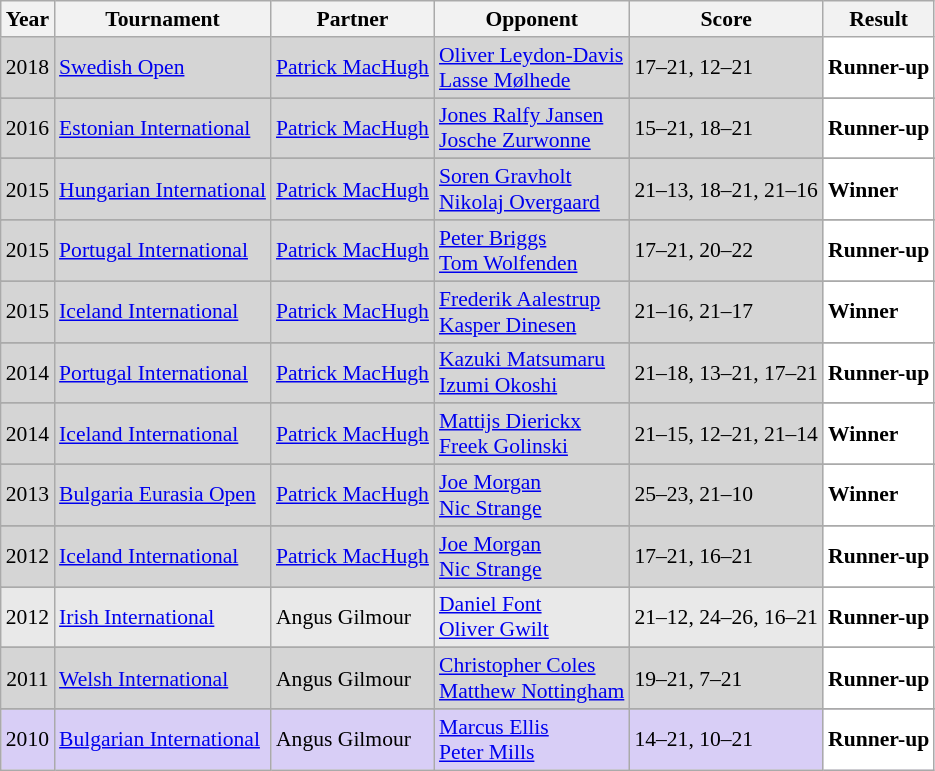<table class="sortable wikitable" style="font-size: 90%;">
<tr>
<th>Year</th>
<th>Tournament</th>
<th>Partner</th>
<th>Opponent</th>
<th>Score</th>
<th>Result</th>
</tr>
<tr style="background:#D5D5D5">
<td align="center">2018</td>
<td align="left"><a href='#'>Swedish Open</a></td>
<td align="left"> <a href='#'>Patrick MacHugh</a></td>
<td align="left"> <a href='#'>Oliver Leydon-Davis</a> <br>  <a href='#'>Lasse Mølhede</a></td>
<td align="left">17–21, 12–21</td>
<td style="text-align:left; background:white"> <strong>Runner-up</strong></td>
</tr>
<tr>
</tr>
<tr style="background:#D5D5D5">
<td align="center">2016</td>
<td align="left"><a href='#'>Estonian International</a></td>
<td align="left"> <a href='#'>Patrick MacHugh</a></td>
<td align="left"> <a href='#'>Jones Ralfy Jansen</a> <br>  <a href='#'>Josche Zurwonne</a></td>
<td align="left">15–21, 18–21</td>
<td style="text-align:left; background:white"> <strong>Runner-up</strong></td>
</tr>
<tr>
</tr>
<tr style="background:#D5D5D5">
<td align="center">2015</td>
<td align="left"><a href='#'>Hungarian International</a></td>
<td align="left"> <a href='#'>Patrick MacHugh</a></td>
<td align="left"> <a href='#'>Soren Gravholt</a> <br>  <a href='#'>Nikolaj Overgaard</a></td>
<td align="left">21–13, 18–21, 21–16</td>
<td style="text-align:left; background:white"> <strong>Winner</strong></td>
</tr>
<tr>
</tr>
<tr style="background:#D5D5D5">
<td align="center">2015</td>
<td align="left"><a href='#'>Portugal International</a></td>
<td align="left"> <a href='#'>Patrick MacHugh</a></td>
<td align="left"> <a href='#'>Peter Briggs</a> <br>  <a href='#'>Tom Wolfenden</a></td>
<td align="left">17–21, 20–22</td>
<td style="text-align:left; background:white"> <strong>Runner-up</strong></td>
</tr>
<tr>
</tr>
<tr style="background:#D5D5D5">
<td align="center">2015</td>
<td align="left"><a href='#'>Iceland International</a></td>
<td align="left"> <a href='#'>Patrick MacHugh</a></td>
<td align="left"> <a href='#'>Frederik Aalestrup</a> <br>  <a href='#'>Kasper Dinesen</a></td>
<td align="left">21–16, 21–17</td>
<td style="text-align:left; background:white"> <strong>Winner</strong></td>
</tr>
<tr>
</tr>
<tr style="background:#D5D5D5">
<td align="center">2014</td>
<td align="left"><a href='#'>Portugal International</a></td>
<td align="left"> <a href='#'>Patrick MacHugh</a></td>
<td align="left"> <a href='#'>Kazuki Matsumaru</a> <br>  <a href='#'>Izumi Okoshi</a></td>
<td align="left">21–18, 13–21, 17–21</td>
<td style="text-align:left; background:white"> <strong>Runner-up</strong></td>
</tr>
<tr>
</tr>
<tr style="background:#D5D5D5">
<td align="center">2014</td>
<td align="left"><a href='#'>Iceland International</a></td>
<td align="left"> <a href='#'>Patrick MacHugh</a></td>
<td align="left"> <a href='#'>Mattijs Dierickx</a> <br>  <a href='#'>Freek Golinski</a></td>
<td align="left">21–15, 12–21, 21–14</td>
<td style="text-align:left; background:white"> <strong>Winner</strong></td>
</tr>
<tr>
</tr>
<tr style="background:#D5D5D5">
<td align="center">2013</td>
<td align="left"><a href='#'>Bulgaria Eurasia Open</a></td>
<td align="left"> <a href='#'>Patrick MacHugh</a></td>
<td align="left"> <a href='#'>Joe Morgan</a> <br>  <a href='#'>Nic Strange</a></td>
<td align="left">25–23, 21–10</td>
<td style="text-align:left; background:white"> <strong>Winner</strong></td>
</tr>
<tr>
</tr>
<tr style="background:#D5D5D5">
<td align="center">2012</td>
<td align="left"><a href='#'>Iceland International</a></td>
<td align="left"> <a href='#'>Patrick MacHugh</a></td>
<td align="left"> <a href='#'>Joe Morgan</a> <br>  <a href='#'>Nic Strange</a></td>
<td align="left">17–21, 16–21</td>
<td style="text-align:left; background:white"> <strong>Runner-up</strong></td>
</tr>
<tr>
</tr>
<tr style="background:#E9E9E9">
<td align="center">2012</td>
<td align="left"><a href='#'>Irish International</a></td>
<td align="left"> Angus Gilmour</td>
<td align="left"> <a href='#'>Daniel Font</a> <br>  <a href='#'>Oliver Gwilt</a></td>
<td align="left">21–12, 24–26, 16–21</td>
<td style="text-align:left; background:white"> <strong>Runner-up</strong></td>
</tr>
<tr>
</tr>
<tr style="background:#D5D5D5">
<td align="center">2011</td>
<td align="left"><a href='#'>Welsh International</a></td>
<td align="left"> Angus Gilmour</td>
<td align="left"> <a href='#'>Christopher Coles</a> <br>  <a href='#'>Matthew Nottingham</a></td>
<td align="left">19–21, 7–21</td>
<td style="text-align:left; background:white"> <strong>Runner-up</strong></td>
</tr>
<tr>
</tr>
<tr style="background:#D8CEF6">
<td align="center">2010</td>
<td align="left"><a href='#'>Bulgarian International</a></td>
<td align="left"> Angus Gilmour</td>
<td align="left"> <a href='#'>Marcus Ellis</a> <br>  <a href='#'>Peter Mills</a></td>
<td align="left">14–21, 10–21</td>
<td style="text-align:left; background:white"> <strong>Runner-up</strong></td>
</tr>
</table>
